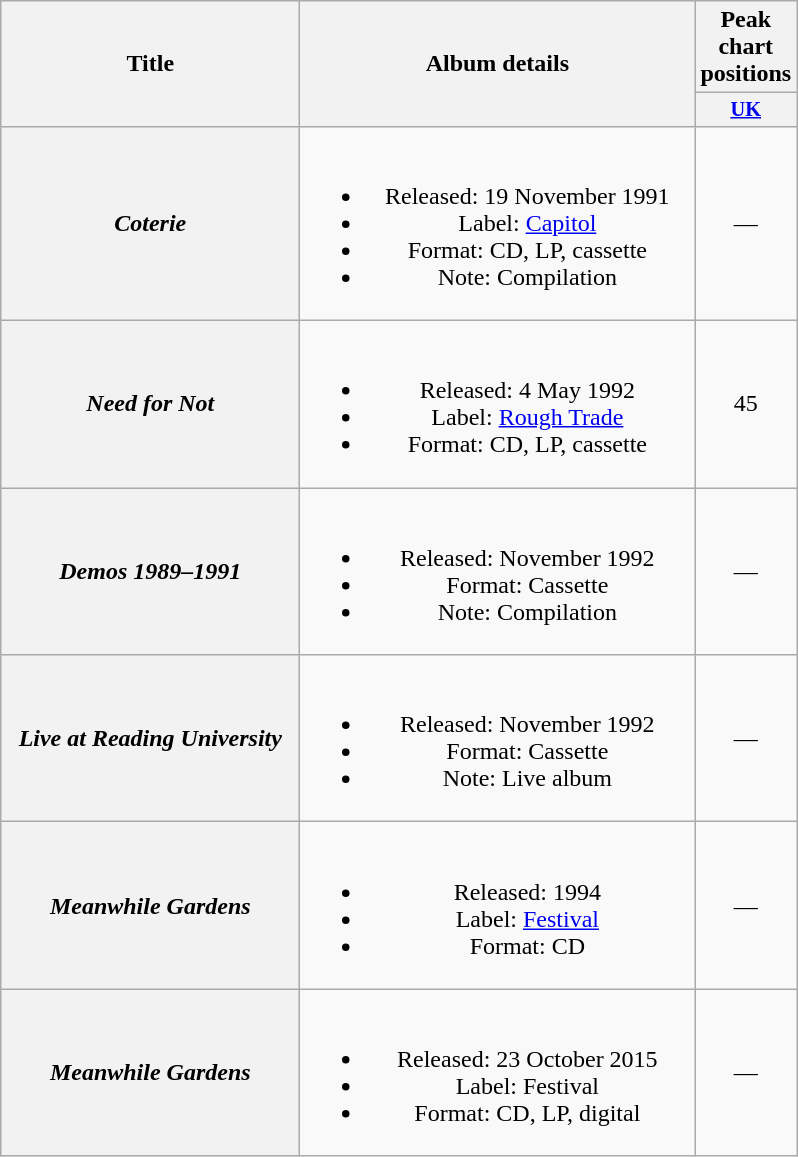<table class="wikitable plainrowheaders" style="text-align:center;" border="1">
<tr>
<th scope="col" rowspan="2" style="width:12em;">Title</th>
<th scope="col" rowspan="2" style="width:16em;">Album details</th>
<th scope="col" colspan="1">Peak chart<br>positions</th>
</tr>
<tr>
<th scope="col" style="width:3em; font-size:85%"><a href='#'>UK</a><br></th>
</tr>
<tr>
<th scope="row"><em>Coterie</em></th>
<td><br><ul><li>Released: 19 November 1991</li><li>Label: <a href='#'>Capitol</a></li><li>Format: CD, LP, cassette</li><li>Note: Compilation</li></ul></td>
<td>—</td>
</tr>
<tr>
<th scope="row"><em>Need for Not</em></th>
<td><br><ul><li>Released: 4 May 1992</li><li>Label: <a href='#'>Rough Trade</a></li><li>Format: CD, LP, cassette</li></ul></td>
<td>45</td>
</tr>
<tr>
<th scope="row"><em>Demos 1989–1991</em></th>
<td><br><ul><li>Released: November 1992</li><li>Format: Cassette</li><li>Note: Compilation</li></ul></td>
<td>—</td>
</tr>
<tr>
<th scope="row"><em>Live at Reading University</em></th>
<td><br><ul><li>Released: November 1992</li><li>Format: Cassette</li><li>Note: Live album</li></ul></td>
<td>—</td>
</tr>
<tr>
<th scope="row"><em>Meanwhile Gardens</em></th>
<td><br><ul><li>Released: 1994</li><li>Label: <a href='#'>Festival</a></li><li>Format: CD</li></ul></td>
<td>—</td>
</tr>
<tr>
<th scope="row"><em>Meanwhile Gardens</em><br></th>
<td><br><ul><li>Released: 23 October 2015</li><li>Label: Festival</li><li>Format: CD, LP, digital</li></ul></td>
<td>—</td>
</tr>
</table>
